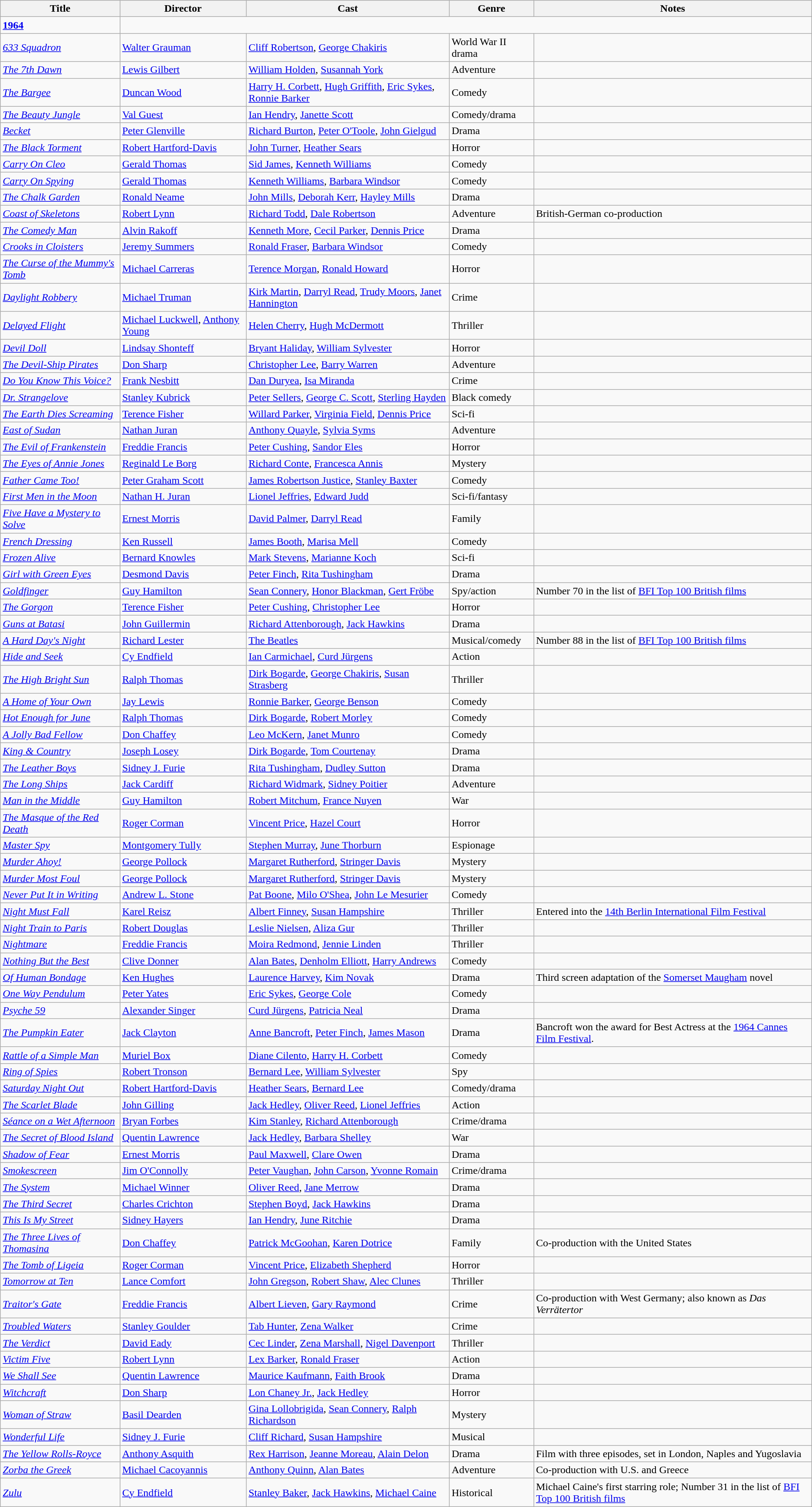<table class="wikitable">
<tr>
<th>Title</th>
<th>Director</th>
<th>Cast</th>
<th>Genre</th>
<th>Notes</th>
</tr>
<tr>
<td><strong><a href='#'>1964</a></strong></td>
</tr>
<tr>
<td><em><a href='#'>633 Squadron</a></em></td>
<td><a href='#'>Walter Grauman</a></td>
<td><a href='#'>Cliff Robertson</a>, <a href='#'>George Chakiris</a></td>
<td>World War II drama</td>
<td></td>
</tr>
<tr>
<td><em><a href='#'>The 7th Dawn</a></em></td>
<td><a href='#'>Lewis Gilbert</a></td>
<td><a href='#'>William Holden</a>, <a href='#'>Susannah York</a></td>
<td>Adventure</td>
<td></td>
</tr>
<tr>
<td><em><a href='#'>The Bargee</a></em></td>
<td><a href='#'>Duncan Wood</a></td>
<td><a href='#'>Harry H. Corbett</a>, <a href='#'>Hugh Griffith</a>, <a href='#'>Eric Sykes</a>, <a href='#'>Ronnie Barker</a></td>
<td>Comedy</td>
<td></td>
</tr>
<tr>
<td><em><a href='#'>The Beauty Jungle</a></em></td>
<td><a href='#'>Val Guest</a></td>
<td><a href='#'>Ian Hendry</a>, <a href='#'>Janette Scott</a></td>
<td>Comedy/drama</td>
<td></td>
</tr>
<tr>
<td><em><a href='#'>Becket</a></em></td>
<td><a href='#'>Peter Glenville</a></td>
<td><a href='#'>Richard Burton</a>, <a href='#'>Peter O'Toole</a>, <a href='#'>John Gielgud</a></td>
<td>Drama</td>
<td></td>
</tr>
<tr>
<td><em><a href='#'>The Black Torment</a></em></td>
<td><a href='#'>Robert Hartford-Davis</a></td>
<td><a href='#'>John Turner</a>, <a href='#'>Heather Sears</a></td>
<td>Horror</td>
<td></td>
</tr>
<tr>
<td><em><a href='#'>Carry On Cleo</a></em></td>
<td><a href='#'>Gerald Thomas</a></td>
<td><a href='#'>Sid James</a>, <a href='#'>Kenneth Williams</a></td>
<td>Comedy</td>
<td></td>
</tr>
<tr>
<td><em><a href='#'>Carry On Spying</a></em></td>
<td><a href='#'>Gerald Thomas</a></td>
<td><a href='#'>Kenneth Williams</a>, <a href='#'>Barbara Windsor</a></td>
<td>Comedy</td>
<td></td>
</tr>
<tr>
<td><em><a href='#'>The Chalk Garden</a></em></td>
<td><a href='#'>Ronald Neame</a></td>
<td><a href='#'>John Mills</a>, <a href='#'>Deborah Kerr</a>, <a href='#'>Hayley Mills</a></td>
<td>Drama</td>
<td></td>
</tr>
<tr>
<td><em><a href='#'>Coast of Skeletons</a></em></td>
<td><a href='#'>Robert Lynn</a></td>
<td><a href='#'>Richard Todd</a>, <a href='#'>Dale Robertson</a></td>
<td>Adventure</td>
<td>British-German co-production</td>
</tr>
<tr>
<td><em><a href='#'>The Comedy Man</a></em></td>
<td><a href='#'>Alvin Rakoff</a></td>
<td><a href='#'>Kenneth More</a>, <a href='#'>Cecil Parker</a>, <a href='#'>Dennis Price</a></td>
<td>Drama</td>
<td></td>
</tr>
<tr>
<td><em><a href='#'>Crooks in Cloisters</a></em></td>
<td><a href='#'>Jeremy Summers</a></td>
<td><a href='#'>Ronald Fraser</a>, <a href='#'>Barbara Windsor</a></td>
<td>Comedy</td>
<td></td>
</tr>
<tr>
<td><em><a href='#'>The Curse of the Mummy's Tomb</a></em></td>
<td><a href='#'>Michael Carreras</a></td>
<td><a href='#'>Terence Morgan</a>, <a href='#'>Ronald Howard</a></td>
<td>Horror</td>
<td></td>
</tr>
<tr>
<td><em><a href='#'>Daylight Robbery</a></em></td>
<td><a href='#'>Michael Truman</a></td>
<td><a href='#'>Kirk Martin</a>, <a href='#'>Darryl Read</a>, <a href='#'>Trudy Moors</a>, <a href='#'>Janet Hannington</a></td>
<td>Crime</td>
<td></td>
</tr>
<tr>
<td><em><a href='#'>Delayed Flight</a></em></td>
<td><a href='#'>Michael Luckwell</a>, <a href='#'>Anthony Young</a></td>
<td><a href='#'>Helen Cherry</a>, <a href='#'>Hugh McDermott</a></td>
<td>Thriller</td>
<td></td>
</tr>
<tr>
<td><em><a href='#'>Devil Doll</a></em></td>
<td><a href='#'>Lindsay Shonteff</a></td>
<td><a href='#'>Bryant Haliday</a>, <a href='#'>William Sylvester</a></td>
<td>Horror</td>
<td></td>
</tr>
<tr>
<td><em><a href='#'>The Devil-Ship Pirates</a></em></td>
<td><a href='#'>Don Sharp</a></td>
<td><a href='#'>Christopher Lee</a>, <a href='#'>Barry Warren</a></td>
<td>Adventure</td>
<td></td>
</tr>
<tr>
<td><em><a href='#'>Do You Know This Voice?</a></em></td>
<td><a href='#'>Frank Nesbitt</a></td>
<td><a href='#'>Dan Duryea</a>, <a href='#'>Isa Miranda</a></td>
<td>Crime</td>
<td></td>
</tr>
<tr>
<td><em><a href='#'>Dr. Strangelove</a></em></td>
<td><a href='#'>Stanley Kubrick</a></td>
<td><a href='#'>Peter Sellers</a>, <a href='#'>George C. Scott</a>, <a href='#'>Sterling Hayden</a></td>
<td>Black comedy</td>
<td></td>
</tr>
<tr>
<td><em><a href='#'>The Earth Dies Screaming</a></em></td>
<td><a href='#'>Terence Fisher</a></td>
<td><a href='#'>Willard Parker</a>, <a href='#'>Virginia Field</a>, <a href='#'>Dennis Price</a></td>
<td>Sci-fi</td>
<td></td>
</tr>
<tr>
<td><em><a href='#'>East of Sudan</a></em></td>
<td><a href='#'>Nathan Juran</a></td>
<td><a href='#'>Anthony Quayle</a>, <a href='#'>Sylvia Syms</a></td>
<td>Adventure</td>
<td></td>
</tr>
<tr>
<td><em><a href='#'>The Evil of Frankenstein</a></em></td>
<td><a href='#'>Freddie Francis</a></td>
<td><a href='#'>Peter Cushing</a>, <a href='#'>Sandor Eles</a></td>
<td>Horror</td>
<td></td>
</tr>
<tr>
<td><em><a href='#'>The Eyes of Annie Jones</a></em></td>
<td><a href='#'>Reginald Le Borg</a></td>
<td><a href='#'>Richard Conte</a>, <a href='#'>Francesca Annis</a></td>
<td>Mystery</td>
<td></td>
</tr>
<tr>
<td><em><a href='#'>Father Came Too!</a></em></td>
<td><a href='#'>Peter Graham Scott</a></td>
<td><a href='#'>James Robertson Justice</a>, <a href='#'>Stanley Baxter</a></td>
<td>Comedy</td>
<td></td>
</tr>
<tr>
<td><em><a href='#'>First Men in the Moon</a></em></td>
<td><a href='#'>Nathan H. Juran</a></td>
<td><a href='#'>Lionel Jeffries</a>, <a href='#'>Edward Judd</a></td>
<td>Sci-fi/fantasy</td>
<td></td>
</tr>
<tr>
<td><em><a href='#'>Five Have a Mystery to Solve</a></em></td>
<td><a href='#'>Ernest Morris</a></td>
<td><a href='#'>David Palmer</a>, <a href='#'>Darryl Read</a></td>
<td>Family</td>
<td></td>
</tr>
<tr>
<td><em><a href='#'>French Dressing</a></em></td>
<td><a href='#'>Ken Russell</a></td>
<td><a href='#'>James Booth</a>, <a href='#'>Marisa Mell</a></td>
<td>Comedy</td>
<td></td>
</tr>
<tr>
<td><em><a href='#'>Frozen Alive</a></em></td>
<td><a href='#'>Bernard Knowles</a></td>
<td><a href='#'>Mark Stevens</a>, <a href='#'>Marianne Koch</a></td>
<td>Sci-fi</td>
<td></td>
</tr>
<tr>
<td><em><a href='#'>Girl with Green Eyes</a></em></td>
<td><a href='#'>Desmond Davis</a></td>
<td><a href='#'>Peter Finch</a>, <a href='#'>Rita Tushingham</a></td>
<td>Drama</td>
<td></td>
</tr>
<tr>
<td><em><a href='#'>Goldfinger</a></em></td>
<td><a href='#'>Guy Hamilton</a></td>
<td><a href='#'>Sean Connery</a>, <a href='#'>Honor Blackman</a>, <a href='#'>Gert Fröbe</a></td>
<td>Spy/action</td>
<td>Number 70 in the list of <a href='#'>BFI Top 100 British films</a></td>
</tr>
<tr>
<td><em><a href='#'>The Gorgon</a></em></td>
<td><a href='#'>Terence Fisher</a></td>
<td><a href='#'>Peter Cushing</a>, <a href='#'>Christopher Lee</a></td>
<td>Horror</td>
<td></td>
</tr>
<tr>
<td><em><a href='#'>Guns at Batasi</a></em></td>
<td><a href='#'>John Guillermin</a></td>
<td><a href='#'>Richard Attenborough</a>, <a href='#'>Jack Hawkins</a></td>
<td>Drama</td>
<td></td>
</tr>
<tr>
<td><em><a href='#'>A Hard Day's Night</a></em></td>
<td><a href='#'>Richard Lester</a></td>
<td><a href='#'>The Beatles</a></td>
<td>Musical/comedy</td>
<td>Number 88 in the list of <a href='#'>BFI Top 100 British films</a></td>
</tr>
<tr>
<td><em><a href='#'>Hide and Seek</a></em></td>
<td><a href='#'>Cy Endfield</a></td>
<td><a href='#'>Ian Carmichael</a>, <a href='#'>Curd Jürgens</a></td>
<td>Action</td>
<td></td>
</tr>
<tr>
<td><em><a href='#'>The High Bright Sun</a></em></td>
<td><a href='#'>Ralph Thomas</a></td>
<td><a href='#'>Dirk Bogarde</a>, <a href='#'>George Chakiris</a>, <a href='#'>Susan Strasberg</a></td>
<td>Thriller</td>
<td></td>
</tr>
<tr>
<td><em><a href='#'>A Home of Your Own</a></em></td>
<td><a href='#'>Jay Lewis</a></td>
<td><a href='#'>Ronnie Barker</a>, <a href='#'>George Benson</a></td>
<td>Comedy</td>
<td></td>
</tr>
<tr>
<td><em><a href='#'>Hot Enough for June</a></em></td>
<td><a href='#'>Ralph Thomas</a></td>
<td><a href='#'>Dirk Bogarde</a>, <a href='#'>Robert Morley</a></td>
<td>Comedy</td>
<td></td>
</tr>
<tr>
<td><em><a href='#'>A Jolly Bad Fellow</a></em></td>
<td><a href='#'>Don Chaffey</a></td>
<td><a href='#'>Leo McKern</a>, <a href='#'>Janet Munro</a></td>
<td>Comedy</td>
<td></td>
</tr>
<tr>
<td><em><a href='#'>King & Country</a></em></td>
<td><a href='#'>Joseph Losey</a></td>
<td><a href='#'>Dirk Bogarde</a>, <a href='#'>Tom Courtenay</a></td>
<td>Drama</td>
<td></td>
</tr>
<tr>
<td><em><a href='#'>The Leather Boys</a></em></td>
<td><a href='#'>Sidney J. Furie</a></td>
<td><a href='#'>Rita Tushingham</a>, <a href='#'>Dudley Sutton</a></td>
<td>Drama</td>
<td></td>
</tr>
<tr>
<td><em><a href='#'>The Long Ships</a></em></td>
<td><a href='#'>Jack Cardiff</a></td>
<td><a href='#'>Richard Widmark</a>, <a href='#'>Sidney Poitier</a></td>
<td>Adventure</td>
<td></td>
</tr>
<tr>
<td><em><a href='#'>Man in the Middle</a></em></td>
<td><a href='#'>Guy Hamilton</a></td>
<td><a href='#'>Robert Mitchum</a>, <a href='#'>France Nuyen</a></td>
<td>War</td>
<td></td>
</tr>
<tr>
<td><em><a href='#'>The Masque of the Red Death</a></em></td>
<td><a href='#'>Roger Corman</a></td>
<td><a href='#'>Vincent Price</a>, <a href='#'>Hazel Court</a></td>
<td>Horror</td>
<td></td>
</tr>
<tr>
<td><em><a href='#'>Master Spy</a></em></td>
<td><a href='#'>Montgomery Tully</a></td>
<td><a href='#'>Stephen Murray</a>, <a href='#'>June Thorburn</a></td>
<td>Espionage</td>
<td></td>
</tr>
<tr>
<td><em><a href='#'>Murder Ahoy!</a></em></td>
<td><a href='#'>George Pollock</a></td>
<td><a href='#'>Margaret Rutherford</a>, <a href='#'>Stringer Davis</a></td>
<td>Mystery</td>
<td></td>
</tr>
<tr>
<td><em><a href='#'>Murder Most Foul</a></em></td>
<td><a href='#'>George Pollock</a></td>
<td><a href='#'>Margaret Rutherford</a>, <a href='#'>Stringer Davis</a></td>
<td>Mystery</td>
<td></td>
</tr>
<tr>
<td><em><a href='#'>Never Put It in Writing</a></em></td>
<td><a href='#'>Andrew L. Stone</a></td>
<td><a href='#'>Pat Boone</a>, <a href='#'>Milo O'Shea</a>, <a href='#'>John Le Mesurier</a></td>
<td>Comedy</td>
<td></td>
</tr>
<tr>
<td><em><a href='#'>Night Must Fall</a></em></td>
<td><a href='#'>Karel Reisz</a></td>
<td><a href='#'>Albert Finney</a>, <a href='#'>Susan Hampshire</a></td>
<td>Thriller</td>
<td>Entered into the <a href='#'>14th Berlin International Film Festival</a></td>
</tr>
<tr>
<td><em><a href='#'>Night Train to Paris</a></em></td>
<td><a href='#'>Robert Douglas</a></td>
<td><a href='#'>Leslie Nielsen</a>, <a href='#'>Aliza Gur</a></td>
<td>Thriller</td>
<td></td>
</tr>
<tr>
<td><em><a href='#'>Nightmare</a></em></td>
<td><a href='#'>Freddie Francis</a></td>
<td><a href='#'>Moira Redmond</a>, <a href='#'>Jennie Linden</a></td>
<td>Thriller</td>
<td></td>
</tr>
<tr>
<td><em><a href='#'>Nothing But the Best</a></em></td>
<td><a href='#'>Clive Donner</a></td>
<td><a href='#'>Alan Bates</a>, <a href='#'>Denholm Elliott</a>, <a href='#'>Harry Andrews</a></td>
<td>Comedy</td>
<td></td>
</tr>
<tr>
<td><em><a href='#'>Of Human Bondage</a></em></td>
<td><a href='#'>Ken Hughes</a></td>
<td><a href='#'>Laurence Harvey</a>, <a href='#'>Kim Novak</a></td>
<td>Drama</td>
<td>Third screen adaptation of the <a href='#'>Somerset Maugham</a> novel</td>
</tr>
<tr>
<td><em><a href='#'>One Way Pendulum</a></em></td>
<td><a href='#'>Peter Yates</a></td>
<td><a href='#'>Eric Sykes</a>, <a href='#'>George Cole</a></td>
<td>Comedy</td>
<td></td>
</tr>
<tr>
<td><em><a href='#'>Psyche 59</a></em></td>
<td><a href='#'>Alexander Singer</a></td>
<td><a href='#'>Curd Jürgens</a>, <a href='#'>Patricia Neal</a></td>
<td>Drama</td>
<td></td>
</tr>
<tr>
<td><em><a href='#'>The Pumpkin Eater</a></em></td>
<td><a href='#'>Jack Clayton</a></td>
<td><a href='#'>Anne Bancroft</a>, <a href='#'>Peter Finch</a>, <a href='#'>James Mason</a></td>
<td>Drama</td>
<td>Bancroft won the award for Best Actress at the <a href='#'>1964 Cannes Film Festival</a>.</td>
</tr>
<tr>
<td><em><a href='#'>Rattle of a Simple Man</a></em></td>
<td><a href='#'>Muriel Box</a></td>
<td><a href='#'>Diane Cilento</a>, <a href='#'>Harry H. Corbett</a></td>
<td>Comedy</td>
<td></td>
</tr>
<tr>
<td><em><a href='#'>Ring of Spies</a></em></td>
<td><a href='#'>Robert Tronson</a></td>
<td><a href='#'>Bernard Lee</a>, <a href='#'>William Sylvester</a></td>
<td>Spy</td>
<td></td>
</tr>
<tr>
<td><em><a href='#'>Saturday Night Out</a></em></td>
<td><a href='#'>Robert Hartford-Davis</a></td>
<td><a href='#'>Heather Sears</a>, <a href='#'>Bernard Lee</a></td>
<td>Comedy/drama</td>
<td></td>
</tr>
<tr>
<td><em><a href='#'>The Scarlet Blade</a></em></td>
<td><a href='#'>John Gilling</a></td>
<td><a href='#'>Jack Hedley</a>, <a href='#'>Oliver Reed</a>, <a href='#'>Lionel Jeffries</a></td>
<td>Action</td>
<td></td>
</tr>
<tr>
<td><em><a href='#'>Séance on a Wet Afternoon</a></em></td>
<td><a href='#'>Bryan Forbes</a></td>
<td><a href='#'>Kim Stanley</a>, <a href='#'>Richard Attenborough</a></td>
<td>Crime/drama</td>
<td></td>
</tr>
<tr>
<td><em><a href='#'>The Secret of Blood Island</a></em></td>
<td><a href='#'>Quentin Lawrence</a></td>
<td><a href='#'>Jack Hedley</a>, <a href='#'>Barbara Shelley</a></td>
<td>War</td>
<td></td>
</tr>
<tr>
<td><em><a href='#'>Shadow of Fear</a></em></td>
<td><a href='#'>Ernest Morris</a></td>
<td><a href='#'>Paul Maxwell</a>, <a href='#'>Clare Owen</a></td>
<td>Drama</td>
<td></td>
</tr>
<tr>
<td><em><a href='#'>Smokescreen</a></em></td>
<td><a href='#'>Jim O'Connolly</a></td>
<td><a href='#'>Peter Vaughan</a>, <a href='#'>John Carson</a>, <a href='#'>Yvonne Romain</a></td>
<td>Crime/drama</td>
<td></td>
</tr>
<tr>
<td><em><a href='#'>The System</a></em></td>
<td><a href='#'>Michael Winner</a></td>
<td><a href='#'>Oliver Reed</a>, <a href='#'>Jane Merrow</a></td>
<td>Drama</td>
<td></td>
</tr>
<tr>
<td><em><a href='#'>The Third Secret</a></em></td>
<td><a href='#'>Charles Crichton</a></td>
<td><a href='#'>Stephen Boyd</a>, <a href='#'>Jack Hawkins</a></td>
<td>Drama</td>
<td></td>
</tr>
<tr>
<td><em><a href='#'>This Is My Street</a></em></td>
<td><a href='#'>Sidney Hayers</a></td>
<td><a href='#'>Ian Hendry</a>, <a href='#'>June Ritchie</a></td>
<td>Drama</td>
<td></td>
</tr>
<tr>
<td><em><a href='#'>The Three Lives of Thomasina</a></em></td>
<td><a href='#'>Don Chaffey</a></td>
<td><a href='#'>Patrick McGoohan</a>, <a href='#'>Karen Dotrice</a></td>
<td>Family</td>
<td>Co-production with the United States</td>
</tr>
<tr>
<td><em><a href='#'>The Tomb of Ligeia</a></em></td>
<td><a href='#'>Roger Corman</a></td>
<td><a href='#'>Vincent Price</a>, <a href='#'>Elizabeth Shepherd</a></td>
<td>Horror</td>
<td></td>
</tr>
<tr>
<td><em><a href='#'>Tomorrow at Ten</a></em></td>
<td><a href='#'>Lance Comfort</a></td>
<td><a href='#'>John Gregson</a>, <a href='#'>Robert Shaw</a>, <a href='#'>Alec Clunes</a></td>
<td>Thriller</td>
<td></td>
</tr>
<tr>
<td><em><a href='#'>Traitor's Gate</a></em></td>
<td><a href='#'>Freddie Francis</a></td>
<td><a href='#'>Albert Lieven</a>, <a href='#'>Gary Raymond</a></td>
<td>Crime</td>
<td>Co-production with West Germany; also known as <em>Das Verrätertor</em></td>
</tr>
<tr>
<td><em><a href='#'>Troubled Waters</a></em></td>
<td><a href='#'>Stanley Goulder</a></td>
<td><a href='#'>Tab Hunter</a>, <a href='#'>Zena Walker</a></td>
<td>Crime</td>
<td></td>
</tr>
<tr>
<td><em><a href='#'>The Verdict</a></em></td>
<td><a href='#'>David Eady</a></td>
<td><a href='#'>Cec Linder</a>, <a href='#'>Zena Marshall</a>, <a href='#'>Nigel Davenport</a></td>
<td>Thriller</td>
<td></td>
</tr>
<tr>
<td><em><a href='#'>Victim Five</a></em></td>
<td><a href='#'>Robert Lynn</a></td>
<td><a href='#'>Lex Barker</a>, <a href='#'>Ronald Fraser</a></td>
<td>Action</td>
<td></td>
</tr>
<tr>
<td><em><a href='#'>We Shall See</a></em></td>
<td><a href='#'>Quentin Lawrence</a></td>
<td><a href='#'>Maurice Kaufmann</a>, <a href='#'>Faith Brook</a></td>
<td>Drama</td>
<td></td>
</tr>
<tr>
<td><em><a href='#'>Witchcraft</a></em></td>
<td><a href='#'>Don Sharp</a></td>
<td><a href='#'>Lon Chaney Jr.</a>, <a href='#'>Jack Hedley</a></td>
<td>Horror</td>
<td></td>
</tr>
<tr>
<td><em><a href='#'>Woman of Straw</a></em></td>
<td><a href='#'>Basil Dearden</a></td>
<td><a href='#'>Gina Lollobrigida</a>, <a href='#'>Sean Connery</a>, <a href='#'>Ralph Richardson</a></td>
<td>Mystery</td>
<td></td>
</tr>
<tr>
<td><em><a href='#'>Wonderful Life</a></em></td>
<td><a href='#'>Sidney J. Furie</a></td>
<td><a href='#'>Cliff Richard</a>, <a href='#'>Susan Hampshire</a></td>
<td>Musical</td>
<td></td>
</tr>
<tr>
<td><em><a href='#'>The Yellow Rolls-Royce</a></em></td>
<td><a href='#'>Anthony Asquith</a></td>
<td><a href='#'>Rex Harrison</a>, <a href='#'>Jeanne Moreau</a>, <a href='#'>Alain Delon</a></td>
<td>Drama</td>
<td>Film with three episodes, set in London, Naples and Yugoslavia</td>
</tr>
<tr>
<td><em><a href='#'>Zorba the Greek</a></em></td>
<td><a href='#'>Michael Cacoyannis</a></td>
<td><a href='#'>Anthony Quinn</a>, <a href='#'>Alan Bates</a></td>
<td>Adventure</td>
<td>Co-production with U.S. and Greece</td>
</tr>
<tr>
<td><em><a href='#'>Zulu</a></em></td>
<td><a href='#'>Cy Endfield</a></td>
<td><a href='#'>Stanley Baker</a>, <a href='#'>Jack Hawkins</a>, <a href='#'>Michael Caine</a></td>
<td>Historical</td>
<td>Michael Caine's first starring role; Number 31 in the list of <a href='#'>BFI Top 100 British films</a></td>
</tr>
</table>
